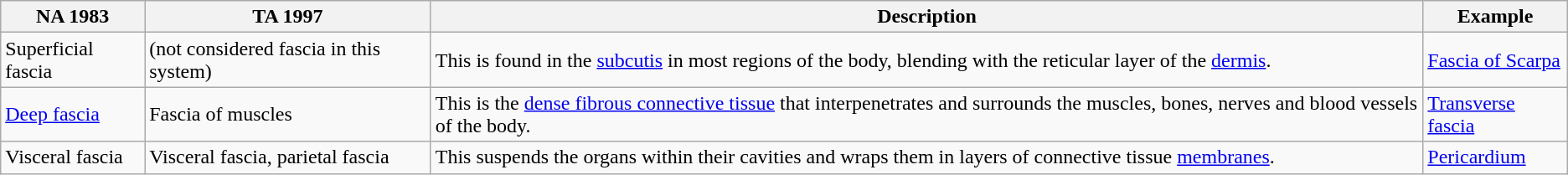<table class="wikitable">
<tr>
<th>NA 1983</th>
<th>TA 1997</th>
<th>Description</th>
<th>Example</th>
</tr>
<tr>
<td>Superficial fascia</td>
<td>(not considered fascia in this system)</td>
<td>This is found in the <a href='#'>subcutis</a> in most regions of the body, blending with the reticular layer of the <a href='#'>dermis</a>.</td>
<td><a href='#'>Fascia of Scarpa</a></td>
</tr>
<tr>
<td><a href='#'>Deep fascia</a></td>
<td>Fascia of muscles</td>
<td>This is the <a href='#'>dense fibrous connective tissue</a> that interpenetrates and surrounds the muscles, bones, nerves and blood vessels of the body.</td>
<td><a href='#'>Transverse fascia</a></td>
</tr>
<tr>
<td>Visceral fascia</td>
<td>Visceral fascia, parietal fascia</td>
<td>This suspends the organs within their cavities and wraps them in layers of connective tissue <a href='#'>membranes</a>.</td>
<td><a href='#'>Pericardium</a></td>
</tr>
</table>
